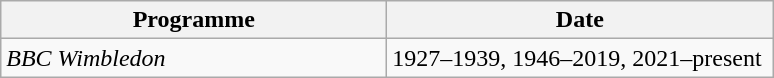<table class="wikitable">
<tr>
<th width=250>Programme</th>
<th width=250>Date</th>
</tr>
<tr>
<td><em>BBC Wimbledon</em></td>
<td>1927–1939, 1946–2019, 2021–present</td>
</tr>
</table>
